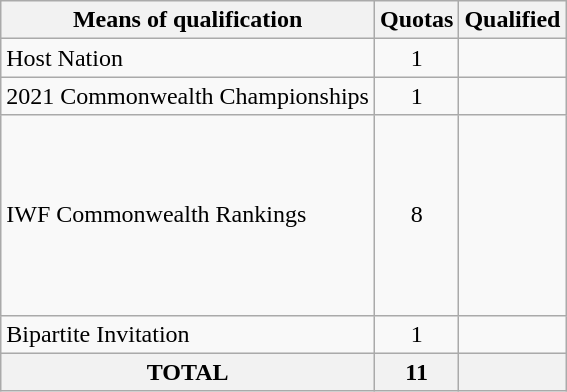<table class = "wikitable">
<tr>
<th>Means of qualification</th>
<th>Quotas</th>
<th>Qualified</th>
</tr>
<tr>
<td>Host Nation</td>
<td align="center">1</td>
<td></td>
</tr>
<tr>
<td>2021 Commonwealth Championships</td>
<td align="center">1</td>
<td></td>
</tr>
<tr>
<td>IWF Commonwealth Rankings</td>
<td align="center">8</td>
<td><br><br><br><br><br><br><br></td>
</tr>
<tr>
<td>Bipartite Invitation</td>
<td align="center">1</td>
<td></td>
</tr>
<tr>
<th>TOTAL</th>
<th>11</th>
<th></th>
</tr>
</table>
